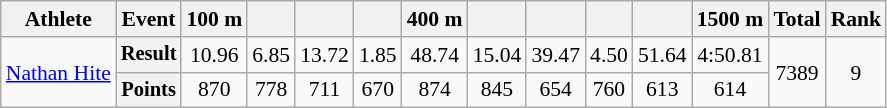<table class=wikitable style=font-size:90%;text-align:center>
<tr>
<th>Athlete</th>
<th>Event</th>
<th>100 m</th>
<th></th>
<th></th>
<th></th>
<th>400 m</th>
<th></th>
<th></th>
<th></th>
<th></th>
<th>1500 m</th>
<th>Total</th>
<th>Rank</th>
</tr>
<tr>
<td align=left rowspan=2><a href='#'>Nathan Hite</a></td>
<th style=font-size:95%>Result</th>
<td>10.96</td>
<td>6.85</td>
<td>13.72</td>
<td>1.85</td>
<td>48.74</td>
<td>15.04</td>
<td>39.47</td>
<td>4.50</td>
<td>51.64</td>
<td>4:50.81</td>
<td rowspan=2>7389</td>
<td rowspan=2>9</td>
</tr>
<tr>
<th style=font-size:95%>Points</th>
<td>870</td>
<td>778</td>
<td>711</td>
<td>670</td>
<td>874</td>
<td>845</td>
<td>654</td>
<td>760</td>
<td>613</td>
<td>614</td>
</tr>
</table>
